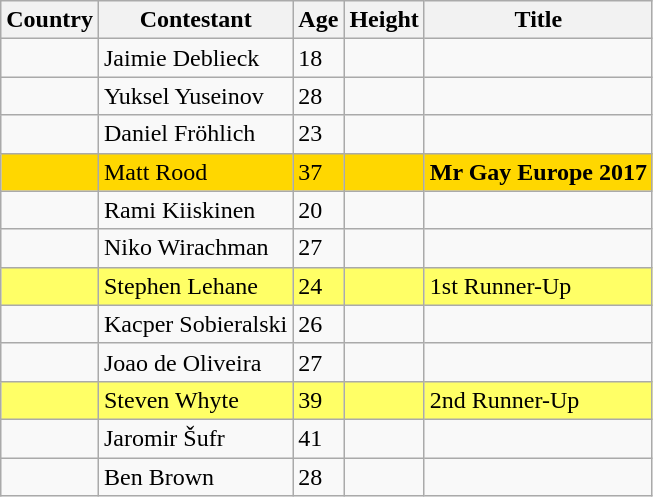<table class="sortable wikitable">
<tr>
<th>Country</th>
<th>Contestant</th>
<th>Age</th>
<th>Height</th>
<th>Title</th>
</tr>
<tr>
<td><strong></strong></td>
<td>Jaimie Deblieck</td>
<td>18</td>
<td></td>
<td></td>
</tr>
<tr>
<td><strong></strong></td>
<td>Yuksel Yuseinov</td>
<td>28</td>
<td></td>
<td></td>
</tr>
<tr>
<td><strong></strong></td>
<td>Daniel Fröhlich</td>
<td>23</td>
<td></td>
<td></td>
</tr>
<tr style="background:gold">
<td><strong></strong></td>
<td>Matt Rood</td>
<td>37</td>
<td></td>
<td><strong>Mr Gay Europe 2017</strong></td>
</tr>
<tr>
<td><strong></strong></td>
<td>Rami Kiiskinen</td>
<td>20</td>
<td></td>
<td></td>
</tr>
<tr>
<td><strong></strong></td>
<td>Niko Wirachman</td>
<td>27</td>
<td></td>
<td></td>
</tr>
<tr style="background:#FFFF66">
<td><strong></strong></td>
<td>Stephen Lehane</td>
<td>24</td>
<td></td>
<td>1st Runner-Up</td>
</tr>
<tr>
<td><strong></strong></td>
<td>Kacper Sobieralski</td>
<td>26</td>
<td></td>
<td></td>
</tr>
<tr>
<td><strong></strong></td>
<td>Joao de Oliveira</td>
<td>27</td>
<td></td>
<td></td>
</tr>
<tr style="background:#FFFF66">
<td><strong></strong></td>
<td>Steven Whyte</td>
<td>39</td>
<td></td>
<td>2nd Runner-Up</td>
</tr>
<tr>
<td><strong></strong></td>
<td>Jaromir Šufr</td>
<td>41</td>
<td></td>
<td></td>
</tr>
<tr>
<td><strong></strong></td>
<td>Ben Brown</td>
<td>28</td>
<td></td>
<td></td>
</tr>
</table>
